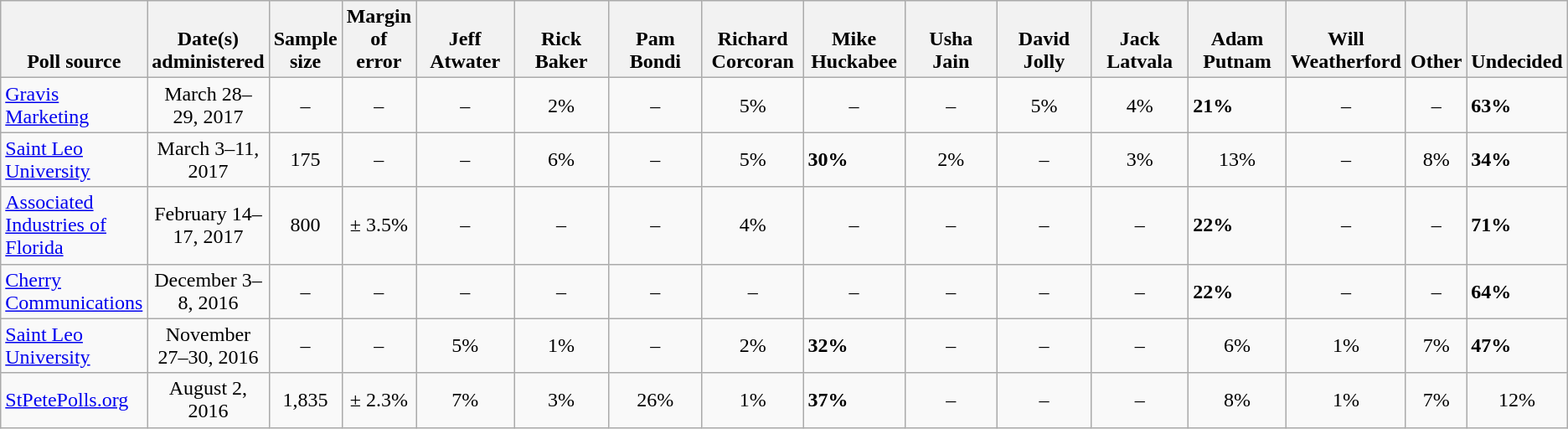<table class="wikitable">
<tr valign=bottom>
<th>Poll source</th>
<th>Date(s)<br>administered</th>
<th>Sample<br>size</th>
<th>Margin<br>of error</th>
<th style="width:75px;">Jeff<br>Atwater</th>
<th style="width:75px;">Rick<br>Baker</th>
<th style="width:75px;">Pam<br>Bondi</th>
<th style="width:75px;">Richard<br>Corcoran</th>
<th style="width:75px;">Mike<br>Huckabee</th>
<th style="width:75px;">Usha<br>Jain</th>
<th style="width:75px;">David<br>Jolly</th>
<th style="width:75px;">Jack<br>Latvala</th>
<th style="width:75px;">Adam<br>Putnam</th>
<th style="width:75px;">Will<br>Weatherford</th>
<th>Other</th>
<th>Undecided</th>
</tr>
<tr>
<td><a href='#'>Gravis Marketing</a></td>
<td align=center>March 28–29, 2017</td>
<td align=center>–</td>
<td align=center>–</td>
<td align=center>–</td>
<td align=center>2%</td>
<td align=center>–</td>
<td align=center>5%</td>
<td align=center>–</td>
<td align=center>–</td>
<td align=center>5%</td>
<td align=center>4%</td>
<td><strong>21%</strong></td>
<td align=center>–</td>
<td align=center>–</td>
<td><strong>63%</strong></td>
</tr>
<tr>
<td><a href='#'>Saint Leo University</a></td>
<td align=center>March 3–11, 2017</td>
<td align=center>175</td>
<td align=center>–</td>
<td align=center>–</td>
<td align=center>6%</td>
<td align=center>–</td>
<td align=center>5%</td>
<td><strong>30%</strong></td>
<td align=center>2%</td>
<td align=center>–</td>
<td align=center>3%</td>
<td align=center>13%</td>
<td align=center>–</td>
<td align=center>8%</td>
<td><strong>34%</strong></td>
</tr>
<tr>
<td><a href='#'>Associated Industries of Florida</a></td>
<td align=center>February 14–17, 2017</td>
<td align=center>800</td>
<td align=center>± 3.5%</td>
<td align=center>–</td>
<td align=center>–</td>
<td align=center>–</td>
<td align=center>4%</td>
<td align=center>–</td>
<td align=center>–</td>
<td align=center>–</td>
<td align=center>–</td>
<td><strong>22%</strong></td>
<td align=center>–</td>
<td align=center>–</td>
<td><strong>71%</strong></td>
</tr>
<tr>
<td><a href='#'>Cherry Communications</a></td>
<td align=center>December 3–8, 2016</td>
<td align=center>–</td>
<td align=center>–</td>
<td align=center>–</td>
<td align=center>–</td>
<td align=center>–</td>
<td align=center>–</td>
<td align=center>–</td>
<td align=center>–</td>
<td align=center>–</td>
<td align=center>–</td>
<td><strong>22%</strong></td>
<td align=center>–</td>
<td align=center>–</td>
<td><strong>64%</strong></td>
</tr>
<tr>
<td><a href='#'>Saint Leo University</a></td>
<td align=center>November 27–30, 2016</td>
<td align=center>–</td>
<td align=center>–</td>
<td align=center>5%</td>
<td align=center>1%</td>
<td align=center>–</td>
<td align=center>2%</td>
<td><strong>32%</strong></td>
<td align=center>–</td>
<td align=center>–</td>
<td align=center>–</td>
<td align=center>6%</td>
<td align=center>1%</td>
<td align=center>7%</td>
<td><strong>47%</strong></td>
</tr>
<tr>
<td><a href='#'>StPetePolls.org</a></td>
<td align=center>August 2, 2016</td>
<td align=center>1,835</td>
<td align=center>± 2.3%</td>
<td align=center>7%</td>
<td align=center>3%</td>
<td align=center>26%</td>
<td align=center>1%</td>
<td><strong>37%</strong></td>
<td align=center>–</td>
<td align=center>–</td>
<td align=center>–</td>
<td align=center>8%</td>
<td align=center>1%</td>
<td align=center>7%</td>
<td align=center>12%</td>
</tr>
</table>
